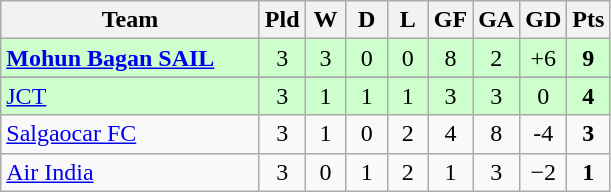<table class="wikitable" style="text-align: center;">
<tr>
<th width=165>Team</th>
<th width=20>Pld</th>
<th width=20>W</th>
<th width=20>D</th>
<th width=20>L</th>
<th width=20>GF</th>
<th width=20>GA</th>
<th width=20>GD</th>
<th width=20>Pts</th>
</tr>
<tr bgcolor="#ccffcc">
<td align=left><strong><a href='#'>Mohun Bagan SAIL</a></strong></td>
<td>3</td>
<td>3</td>
<td>0</td>
<td>0</td>
<td>8</td>
<td>2</td>
<td>+6</td>
<td><strong>9</strong></td>
</tr>
<tr>
</tr>
<tr bgcolor="#ccffcc">
<td align=left><a href='#'>JCT</a></td>
<td>3</td>
<td>1</td>
<td>1</td>
<td>1</td>
<td>3</td>
<td>3</td>
<td>0</td>
<td><strong>4</strong></td>
</tr>
<tr>
<td align=left><a href='#'>Salgaocar FC</a></td>
<td>3</td>
<td>1</td>
<td>0</td>
<td>2</td>
<td>4</td>
<td>8</td>
<td>-4</td>
<td><strong>3</strong></td>
</tr>
<tr>
<td align=left><a href='#'>Air India</a></td>
<td>3</td>
<td>0</td>
<td>1</td>
<td>2</td>
<td>1</td>
<td>3</td>
<td>−2</td>
<td><strong>1</strong></td>
</tr>
</table>
